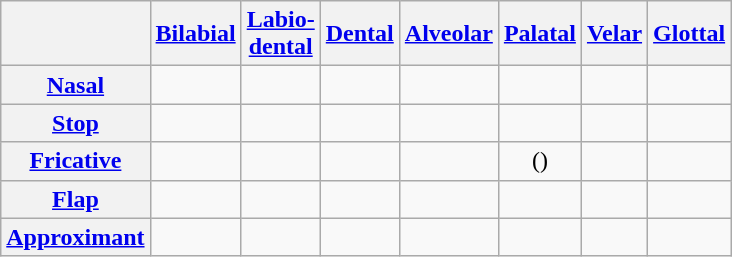<table class="wikitable" style="text-align: center;">
<tr>
<th></th>
<th><a href='#'>Bilabial</a></th>
<th><a href='#'>Labio-<br>dental</a></th>
<th><a href='#'>Dental</a></th>
<th><a href='#'>Alveolar</a></th>
<th><a href='#'>Palatal</a></th>
<th><a href='#'>Velar</a></th>
<th><a href='#'>Glottal</a></th>
</tr>
<tr>
<th><a href='#'>Nasal</a></th>
<td></td>
<td></td>
<td></td>
<td></td>
<td></td>
<td></td>
<td></td>
</tr>
<tr>
<th><a href='#'>Stop</a></th>
<td></td>
<td></td>
<td></td>
<td></td>
<td></td>
<td></td>
<td></td>
</tr>
<tr>
<th><a href='#'>Fricative</a></th>
<td></td>
<td></td>
<td></td>
<td></td>
<td>()</td>
<td></td>
<td></td>
</tr>
<tr>
<th><a href='#'>Flap</a></th>
<td></td>
<td></td>
<td></td>
<td></td>
<td></td>
<td></td>
<td></td>
</tr>
<tr>
<th><a href='#'>Approximant</a></th>
<td></td>
<td></td>
<td></td>
<td></td>
<td></td>
<td></td>
<td></td>
</tr>
</table>
